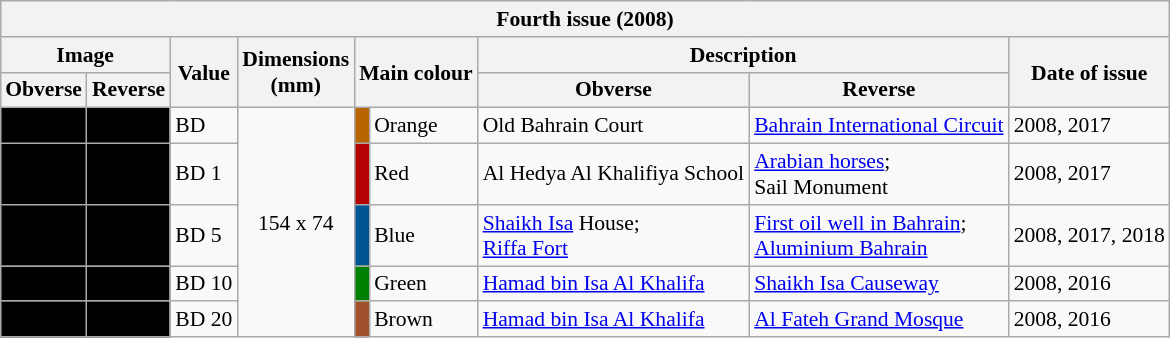<table class="wikitable" style="margin:auto; font-size:90%; border-width:1px;">
<tr>
<th colspan=9>Fourth issue (2008)</th>
</tr>
<tr>
<th colspan=2>Image</th>
<th rowspan=2>Value</th>
<th rowspan=2>Dimensions<br>(mm)</th>
<th rowspan=2 colspan=2>Main colour</th>
<th colspan=2>Description</th>
<th rowspan=2>Date of issue</th>
</tr>
<tr>
<th>Obverse</th>
<th>Reverse</th>
<th>Obverse</th>
<th>Reverse</th>
</tr>
<tr>
<td style="background:#000; text-align:center;"></td>
<td style="background:#000; text-align:center;"></td>
<td>BD </td>
<td rowspan="5" align="center">154 x 74</td>
<td style="background:#b86500;"></td>
<td>Orange</td>
<td>Old Bahrain Court</td>
<td><a href='#'>Bahrain International Circuit</a></td>
<td>2008, 2017</td>
</tr>
<tr>
<td style="background:#000; text-align:center;"></td>
<td style="background:#000; text-align:center;"></td>
<td>BD 1</td>
<td style="background:#b50202;"></td>
<td>Red</td>
<td>Al Hedya Al Khalifiya School</td>
<td><a href='#'>Arabian horses</a>;<br>Sail Monument</td>
<td>2008, 2017</td>
</tr>
<tr>
<td style="background:#000; text-align:center;"></td>
<td style="background:#000; text-align:center;"></td>
<td>BD 5</td>
<td style="background:#015494;"></td>
<td>Blue</td>
<td><a href='#'>Shaikh Isa</a> House;<br><a href='#'>Riffa Fort</a></td>
<td><a href='#'>First oil well in Bahrain</a>;<br><a href='#'>Aluminium Bahrain</a></td>
<td>2008, 2017, 2018</td>
</tr>
<tr>
<td style="background:#000; text-align:center;"></td>
<td style="background:#000; text-align:center;"></td>
<td>BD 10</td>
<td style="background:#008000;"></td>
<td>Green</td>
<td><a href='#'>Hamad bin Isa Al Khalifa</a></td>
<td><a href='#'>Shaikh Isa Causeway</a></td>
<td>2008, 2016</td>
</tr>
<tr>
<td style="background:#000; text-align:center;"></td>
<td style="background:#000; text-align:center;"></td>
<td>BD 20</td>
<td style="background:#A0522D;"></td>
<td>Brown</td>
<td><a href='#'>Hamad bin Isa Al Khalifa</a></td>
<td><a href='#'>Al Fateh Grand Mosque</a></td>
<td>2008, 2016</td>
</tr>
</table>
